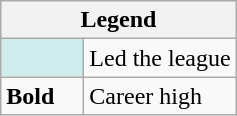<table class="wikitable">
<tr>
<th colspan="2">Legend</th>
</tr>
<tr>
<td style="background:#cfecec; width:3em;"></td>
<td>Led the league</td>
</tr>
<tr>
<td><strong>Bold</strong></td>
<td>Career high</td>
</tr>
</table>
